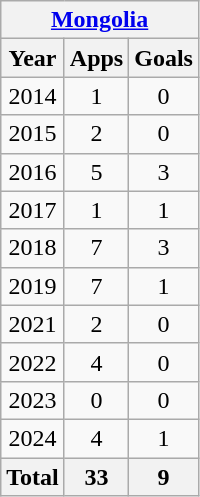<table class="wikitable" style="text-align:center">
<tr>
<th colspan=3><a href='#'>Mongolia</a></th>
</tr>
<tr>
<th>Year</th>
<th>Apps</th>
<th>Goals</th>
</tr>
<tr>
<td>2014</td>
<td>1</td>
<td>0</td>
</tr>
<tr>
<td>2015</td>
<td>2</td>
<td>0</td>
</tr>
<tr>
<td>2016</td>
<td>5</td>
<td>3</td>
</tr>
<tr>
<td>2017</td>
<td>1</td>
<td>1</td>
</tr>
<tr>
<td>2018</td>
<td>7</td>
<td>3</td>
</tr>
<tr>
<td>2019</td>
<td>7</td>
<td>1</td>
</tr>
<tr>
<td>2021</td>
<td>2</td>
<td>0</td>
</tr>
<tr>
<td>2022</td>
<td>4</td>
<td>0</td>
</tr>
<tr>
<td>2023</td>
<td>0</td>
<td>0</td>
</tr>
<tr>
<td>2024</td>
<td>4</td>
<td>1</td>
</tr>
<tr>
<th>Total</th>
<th>33</th>
<th>9</th>
</tr>
</table>
